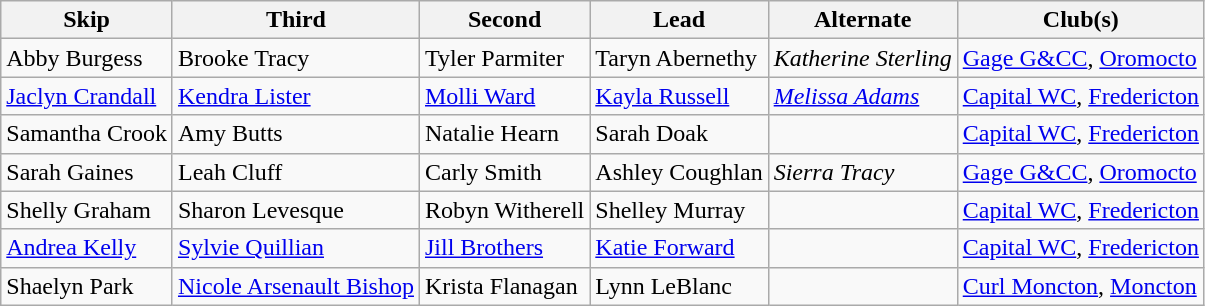<table class="wikitable">
<tr>
<th scope="col">Skip</th>
<th scope="col">Third</th>
<th scope="col">Second</th>
<th scope="col">Lead</th>
<th scope="col">Alternate</th>
<th scope="col">Club(s)</th>
</tr>
<tr>
<td>Abby Burgess</td>
<td>Brooke Tracy</td>
<td>Tyler Parmiter</td>
<td>Taryn Abernethy</td>
<td><em>Katherine Sterling</em></td>
<td><a href='#'>Gage G&CC</a>, <a href='#'>Oromocto</a></td>
</tr>
<tr>
<td><a href='#'>Jaclyn Crandall</a></td>
<td><a href='#'>Kendra Lister</a></td>
<td><a href='#'>Molli Ward</a></td>
<td><a href='#'>Kayla Russell</a></td>
<td><em><a href='#'>Melissa Adams</a></em></td>
<td><a href='#'>Capital WC</a>, <a href='#'>Fredericton</a></td>
</tr>
<tr>
<td>Samantha Crook</td>
<td>Amy Butts</td>
<td>Natalie Hearn</td>
<td>Sarah Doak</td>
<td></td>
<td><a href='#'>Capital WC</a>, <a href='#'>Fredericton</a></td>
</tr>
<tr>
<td>Sarah Gaines</td>
<td>Leah Cluff</td>
<td>Carly Smith</td>
<td>Ashley Coughlan</td>
<td><em>Sierra Tracy</em></td>
<td><a href='#'>Gage G&CC</a>, <a href='#'>Oromocto</a></td>
</tr>
<tr>
<td>Shelly Graham</td>
<td>Sharon Levesque</td>
<td>Robyn Witherell</td>
<td>Shelley Murray</td>
<td></td>
<td><a href='#'>Capital WC</a>, <a href='#'>Fredericton</a></td>
</tr>
<tr>
<td><a href='#'>Andrea Kelly</a></td>
<td><a href='#'>Sylvie Quillian</a></td>
<td><a href='#'>Jill Brothers</a></td>
<td><a href='#'>Katie Forward</a></td>
<td></td>
<td><a href='#'>Capital WC</a>, <a href='#'>Fredericton</a></td>
</tr>
<tr>
<td>Shaelyn Park</td>
<td><a href='#'>Nicole Arsenault Bishop</a></td>
<td>Krista Flanagan</td>
<td>Lynn LeBlanc</td>
<td></td>
<td><a href='#'>Curl Moncton</a>, <a href='#'>Moncton</a></td>
</tr>
</table>
